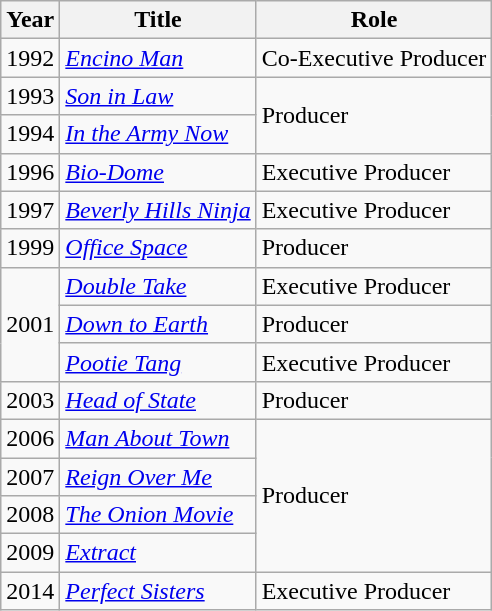<table class="wikitable sortable">
<tr>
<th>Year</th>
<th>Title</th>
<th>Role</th>
</tr>
<tr>
<td>1992</td>
<td><em><a href='#'>Encino Man</a></em></td>
<td>Co-Executive Producer</td>
</tr>
<tr>
<td>1993</td>
<td><em><a href='#'>Son in Law</a></em></td>
<td rowspan="2">Producer</td>
</tr>
<tr>
<td>1994</td>
<td><em><a href='#'>In the Army Now</a></em></td>
</tr>
<tr>
<td>1996</td>
<td><em><a href='#'>Bio-Dome</a></em></td>
<td>Executive Producer</td>
</tr>
<tr>
<td>1997</td>
<td><em><a href='#'>Beverly Hills Ninja</a></em></td>
<td>Executive Producer</td>
</tr>
<tr>
<td>1999</td>
<td><em><a href='#'>Office Space</a></em></td>
<td>Producer</td>
</tr>
<tr>
<td rowspan="3">2001</td>
<td><em><a href='#'>Double Take</a></em></td>
<td>Executive Producer</td>
</tr>
<tr>
<td><em><a href='#'>Down to Earth</a></em></td>
<td>Producer</td>
</tr>
<tr>
<td><em><a href='#'>Pootie Tang</a></em></td>
<td>Executive Producer</td>
</tr>
<tr>
<td>2003</td>
<td><em><a href='#'>Head of State</a></em></td>
<td>Producer</td>
</tr>
<tr>
<td>2006</td>
<td><em><a href='#'>Man About Town</a></em></td>
<td rowspan="4">Producer</td>
</tr>
<tr>
<td>2007</td>
<td><em><a href='#'>Reign Over Me</a></em></td>
</tr>
<tr>
<td>2008</td>
<td><em><a href='#'>The Onion Movie</a></em></td>
</tr>
<tr>
<td>2009</td>
<td><em><a href='#'>Extract</a></em></td>
</tr>
<tr>
<td>2014</td>
<td><em><a href='#'>Perfect Sisters</a></em></td>
<td>Executive Producer</td>
</tr>
</table>
